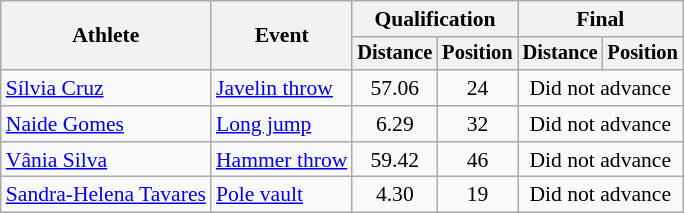<table class=wikitable style="font-size:90%">
<tr>
<th rowspan="2">Athlete</th>
<th rowspan="2">Event</th>
<th colspan="2">Qualification</th>
<th colspan="2">Final</th>
</tr>
<tr style="font-size:95%">
<th>Distance</th>
<th>Position</th>
<th>Distance</th>
<th>Position</th>
</tr>
<tr align=center>
<td align=left><a href='#'>Sílvia Cruz</a></td>
<td align=left><a href='#'>Javelin throw</a></td>
<td>57.06</td>
<td>24</td>
<td colspan=2>Did not advance</td>
</tr>
<tr align=center>
<td align=left><a href='#'>Naide Gomes</a></td>
<td align=left><a href='#'>Long jump</a></td>
<td>6.29</td>
<td>32</td>
<td colspan=2>Did not advance</td>
</tr>
<tr align=center>
<td align=left><a href='#'>Vânia Silva</a></td>
<td align=left><a href='#'>Hammer throw</a></td>
<td>59.42</td>
<td>46</td>
<td colspan=2>Did not advance</td>
</tr>
<tr align=center>
<td align=left><a href='#'>Sandra-Helena Tavares</a></td>
<td align=left><a href='#'>Pole vault</a></td>
<td>4.30</td>
<td>19</td>
<td colspan=2>Did not advance</td>
</tr>
</table>
